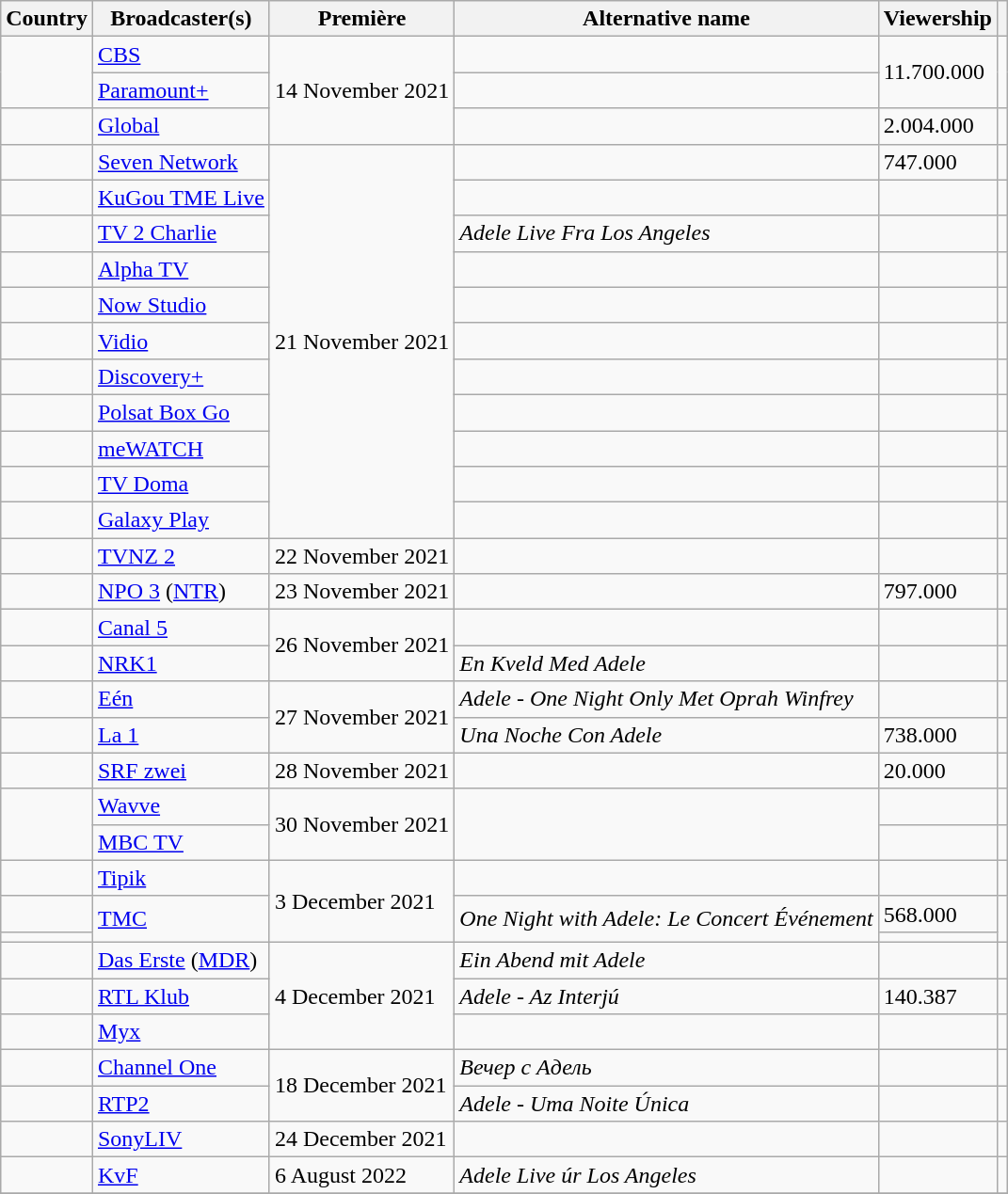<table class="wikitable sortable">
<tr>
<th>Country</th>
<th>Broadcaster(s)</th>
<th>Première</th>
<th>Alternative name</th>
<th>Viewership</th>
<th></th>
</tr>
<tr>
<td rowspan="2"></td>
<td><a href='#'>CBS</a></td>
<td rowspan="3">14 November 2021</td>
<td></td>
<td rowspan="2">11.700.000</td>
<td rowspan="2"></td>
</tr>
<tr>
<td><a href='#'>Paramount+</a></td>
<td></td>
</tr>
<tr>
<td></td>
<td><a href='#'>Global</a></td>
<td></td>
<td>2.004.000</td>
<td></td>
</tr>
<tr>
<td></td>
<td><a href='#'>Seven Network</a></td>
<td rowspan="11">21 November 2021</td>
<td></td>
<td>747.000</td>
<td></td>
</tr>
<tr>
<td></td>
<td><a href='#'>KuGou TME Live</a></td>
<td></td>
<td></td>
<td></td>
</tr>
<tr>
<td></td>
<td><a href='#'>TV 2 Charlie</a></td>
<td><em>Adele Live Fra Los Angeles</em></td>
<td></td>
<td></td>
</tr>
<tr>
<td></td>
<td><a href='#'>Alpha TV</a></td>
<td></td>
<td></td>
<td></td>
</tr>
<tr>
<td></td>
<td><a href='#'>Now Studio</a></td>
<td></td>
<td></td>
<td></td>
</tr>
<tr>
<td></td>
<td><a href='#'>Vidio</a></td>
<td></td>
<td></td>
<td></td>
</tr>
<tr>
<td></td>
<td><a href='#'>Discovery+</a></td>
<td></td>
<td></td>
<td></td>
</tr>
<tr>
<td></td>
<td><a href='#'>Polsat Box Go</a></td>
<td></td>
<td></td>
<td></td>
</tr>
<tr>
<td></td>
<td><a href='#'>meWATCH</a></td>
<td></td>
<td></td>
<td></td>
</tr>
<tr>
<td></td>
<td><a href='#'>TV Doma</a></td>
<td></td>
<td></td>
<td></td>
</tr>
<tr>
<td></td>
<td><a href='#'>Galaxy Play</a></td>
<td></td>
<td></td>
<td></td>
</tr>
<tr>
<td></td>
<td><a href='#'>TVNZ 2</a></td>
<td>22 November 2021</td>
<td></td>
<td></td>
<td></td>
</tr>
<tr>
<td></td>
<td><a href='#'>NPO 3</a> (<a href='#'>NTR</a>)</td>
<td>23 November 2021</td>
<td></td>
<td>797.000</td>
<td></td>
</tr>
<tr>
<td></td>
<td><a href='#'>Canal 5</a></td>
<td rowspan="2">26 November 2021</td>
<td></td>
<td></td>
<td></td>
</tr>
<tr>
<td></td>
<td><a href='#'>NRK1</a></td>
<td><em>En Kveld Med Adele</em></td>
<td></td>
<td></td>
</tr>
<tr>
<td><br><em></em></td>
<td><a href='#'>Eén</a></td>
<td rowspan="2">27 November 2021</td>
<td><em>Adele - One Night Only Met Oprah Winfrey</em></td>
<td></td>
<td></td>
</tr>
<tr>
<td></td>
<td><a href='#'>La 1</a></td>
<td><em>Una Noche Con Adele</em></td>
<td>738.000</td>
<td></td>
</tr>
<tr>
<td></td>
<td><a href='#'>SRF zwei</a></td>
<td>28 November 2021</td>
<td></td>
<td>20.000</td>
<td></td>
</tr>
<tr>
<td rowspan=2></td>
<td><a href='#'>Wavve</a></td>
<td rowspan=2>30 November 2021</td>
<td rowspan=2><em></em></td>
<td></td>
<td></td>
</tr>
<tr>
<td><a href='#'>MBC TV</a></td>
<td></td>
<td></td>
</tr>
<tr>
<td><br><em></em></td>
<td><a href='#'>Tipik</a></td>
<td rowspan="3">3 December 2021</td>
<td></td>
<td></td>
<td></td>
</tr>
<tr>
<td></td>
<td rowspan="2"><a href='#'>TMC</a></td>
<td rowspan="2"><em>One Night with Adele: Le Concert Événement</em></td>
<td>568.000</td>
<td rowspan="2"></td>
</tr>
<tr>
<td></td>
<td></td>
</tr>
<tr>
<td></td>
<td><a href='#'>Das Erste</a> (<a href='#'>MDR</a>)</td>
<td rowspan="3">4 December 2021</td>
<td><em>Ein Abend mit Adele</em></td>
<td></td>
<td></td>
</tr>
<tr>
<td></td>
<td><a href='#'>RTL Klub</a></td>
<td><em>Adele - Az Interjú</em></td>
<td>140.387</td>
<td></td>
</tr>
<tr>
<td></td>
<td><a href='#'>Myx</a></td>
<td></td>
<td></td>
<td></td>
</tr>
<tr>
<td></td>
<td><a href='#'>Channel One</a></td>
<td rowspan="2">18 December 2021</td>
<td><em>Вечер с Адель</em></td>
<td></td>
<td></td>
</tr>
<tr>
<td></td>
<td><a href='#'>RTP2</a></td>
<td><em>Adele - Uma Noite Única</em></td>
<td></td>
<td></td>
</tr>
<tr>
<td></td>
<td><a href='#'>SonyLIV</a></td>
<td>24 December 2021</td>
<td></td>
<td></td>
<td></td>
</tr>
<tr>
<td></td>
<td><a href='#'>KvF</a></td>
<td>6 August 2022</td>
<td><em>Adele Live úr Los Angeles</em></td>
<td></td>
<td></td>
</tr>
<tr>
</tr>
</table>
